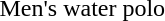<table>
<tr>
<td>Men's water polo</td>
<td></td>
<td></td>
<td></td>
</tr>
</table>
